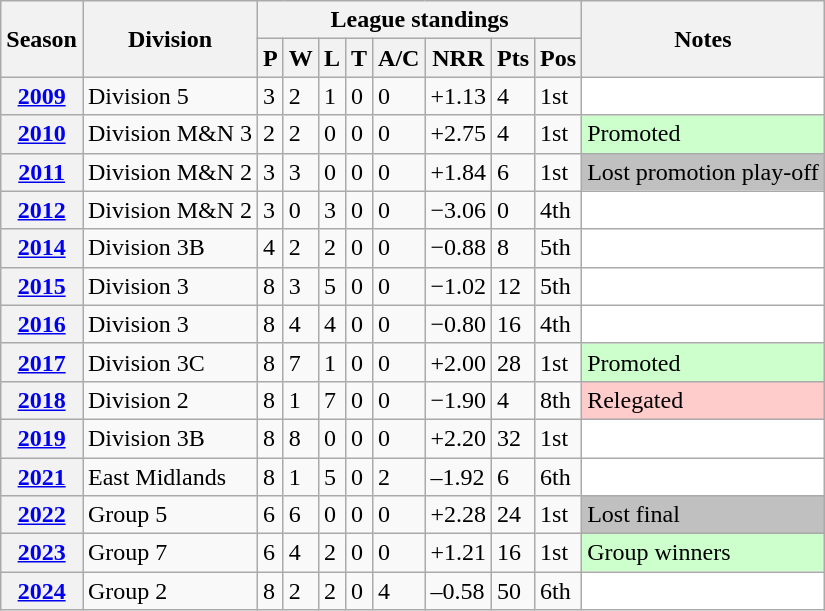<table class="wikitable sortable">
<tr>
<th scope="col" rowspan="2">Season</th>
<th scope="col" rowspan="2">Division</th>
<th scope="col" colspan="8">League standings</th>
<th scope="col" rowspan="2">Notes</th>
</tr>
<tr>
<th scope="col">P</th>
<th scope="col">W</th>
<th scope="col">L</th>
<th scope="col">T</th>
<th scope="col">A/C</th>
<th scope="col">NRR</th>
<th scope="col">Pts</th>
<th scope="col">Pos</th>
</tr>
<tr>
<th scope="row"><a href='#'>2009</a></th>
<td>Division 5</td>
<td>3</td>
<td>2</td>
<td>1</td>
<td>0</td>
<td>0</td>
<td>+1.13</td>
<td>4</td>
<td>1st</td>
<td style="background: white;"></td>
</tr>
<tr>
<th scope="row"><a href='#'>2010</a></th>
<td>Division M&N 3</td>
<td>2</td>
<td>2</td>
<td>0</td>
<td>0</td>
<td>0</td>
<td>+2.75</td>
<td>4</td>
<td>1st</td>
<td style="background: #cfc;">Promoted</td>
</tr>
<tr>
<th scope="row"><a href='#'>2011</a></th>
<td>Division M&N 2</td>
<td>3</td>
<td>3</td>
<td>0</td>
<td>0</td>
<td>0</td>
<td>+1.84</td>
<td>6</td>
<td>1st</td>
<td style="background: silver;">Lost promotion play-off</td>
</tr>
<tr>
<th scope="row"><a href='#'>2012</a></th>
<td>Division M&N 2</td>
<td>3</td>
<td>0</td>
<td>3</td>
<td>0</td>
<td>0</td>
<td>−3.06</td>
<td>0</td>
<td>4th</td>
<td style="background: white;"></td>
</tr>
<tr>
<th scope="row"><a href='#'>2014</a></th>
<td>Division 3B</td>
<td>4</td>
<td>2</td>
<td>2</td>
<td>0</td>
<td>0</td>
<td>−0.88</td>
<td>8</td>
<td>5th</td>
<td style="background: white;"></td>
</tr>
<tr>
<th scope="row"><a href='#'>2015</a></th>
<td>Division 3</td>
<td>8</td>
<td>3</td>
<td>5</td>
<td>0</td>
<td>0</td>
<td>−1.02</td>
<td>12</td>
<td>5th</td>
<td style="background: white;"></td>
</tr>
<tr>
<th scope="row"><a href='#'>2016</a></th>
<td>Division 3</td>
<td>8</td>
<td>4</td>
<td>4</td>
<td>0</td>
<td>0</td>
<td>−0.80</td>
<td>16</td>
<td>4th</td>
<td style="background: white;"></td>
</tr>
<tr>
<th scope="row"><a href='#'>2017</a></th>
<td>Division 3C</td>
<td>8</td>
<td>7</td>
<td>1</td>
<td>0</td>
<td>0</td>
<td>+2.00</td>
<td>28</td>
<td>1st</td>
<td style="background: #cfc;">Promoted</td>
</tr>
<tr>
<th scope="row"><a href='#'>2018</a></th>
<td>Division 2</td>
<td>8</td>
<td>1</td>
<td>7</td>
<td>0</td>
<td>0</td>
<td>−1.90</td>
<td>4</td>
<td>8th</td>
<td style="background: #ffcccc;">Relegated</td>
</tr>
<tr>
<th scope="row"><a href='#'>2019</a></th>
<td>Division 3B</td>
<td>8</td>
<td>8</td>
<td>0</td>
<td>0</td>
<td>0</td>
<td>+2.20</td>
<td>32</td>
<td>1st</td>
<td style="background: white;"></td>
</tr>
<tr>
<th scope="row"><a href='#'>2021</a></th>
<td>East Midlands</td>
<td>8</td>
<td>1</td>
<td>5</td>
<td>0</td>
<td>2</td>
<td>–1.92</td>
<td>6</td>
<td>6th</td>
<td style="background: white;"></td>
</tr>
<tr>
<th scope="row"><a href='#'>2022</a></th>
<td>Group 5</td>
<td>6</td>
<td>6</td>
<td>0</td>
<td>0</td>
<td>0</td>
<td>+2.28</td>
<td>24</td>
<td>1st</td>
<td style="background: silver;">Lost final</td>
</tr>
<tr>
<th scope="row"><a href='#'>2023</a></th>
<td>Group 7</td>
<td>6</td>
<td>4</td>
<td>2</td>
<td>0</td>
<td>0</td>
<td>+1.21</td>
<td>16</td>
<td>1st</td>
<td style="background: #cfc;">Group winners</td>
</tr>
<tr>
<th scope="row"><a href='#'>2024</a></th>
<td>Group 2</td>
<td>8</td>
<td>2</td>
<td>2</td>
<td>0</td>
<td>4</td>
<td>–0.58</td>
<td>50</td>
<td>6th</td>
<td style="background: white;"></td>
</tr>
</table>
